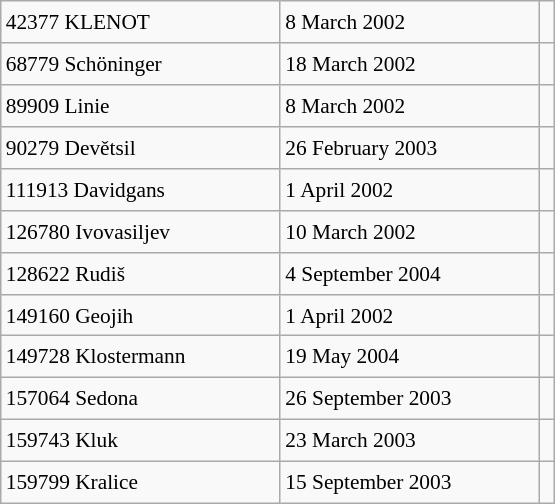<table class="wikitable" style="font-size: 89%; float: left; width: 26em; margin-right: 1em; height: 336px">
<tr>
<td>42377 KLENOT</td>
<td>8 March 2002</td>
<td></td>
</tr>
<tr>
<td>68779 Schöninger</td>
<td>18 March 2002</td>
<td></td>
</tr>
<tr>
<td>89909 Linie</td>
<td>8 March 2002</td>
<td></td>
</tr>
<tr>
<td>90279 Devětsil</td>
<td>26 February 2003</td>
<td></td>
</tr>
<tr>
<td>111913 Davidgans</td>
<td>1 April 2002</td>
<td></td>
</tr>
<tr>
<td>126780 Ivovasiljev</td>
<td>10 March 2002</td>
<td></td>
</tr>
<tr>
<td>128622 Rudiš</td>
<td>4 September 2004</td>
<td></td>
</tr>
<tr>
<td>149160 Geojih</td>
<td>1 April 2002</td>
<td></td>
</tr>
<tr>
<td>149728 Klostermann</td>
<td>19 May 2004</td>
<td></td>
</tr>
<tr>
<td>157064 Sedona</td>
<td>26 September 2003</td>
<td></td>
</tr>
<tr>
<td>159743 Kluk</td>
<td>23 March 2003</td>
<td></td>
</tr>
<tr>
<td>159799 Kralice</td>
<td>15 September 2003</td>
<td></td>
</tr>
</table>
